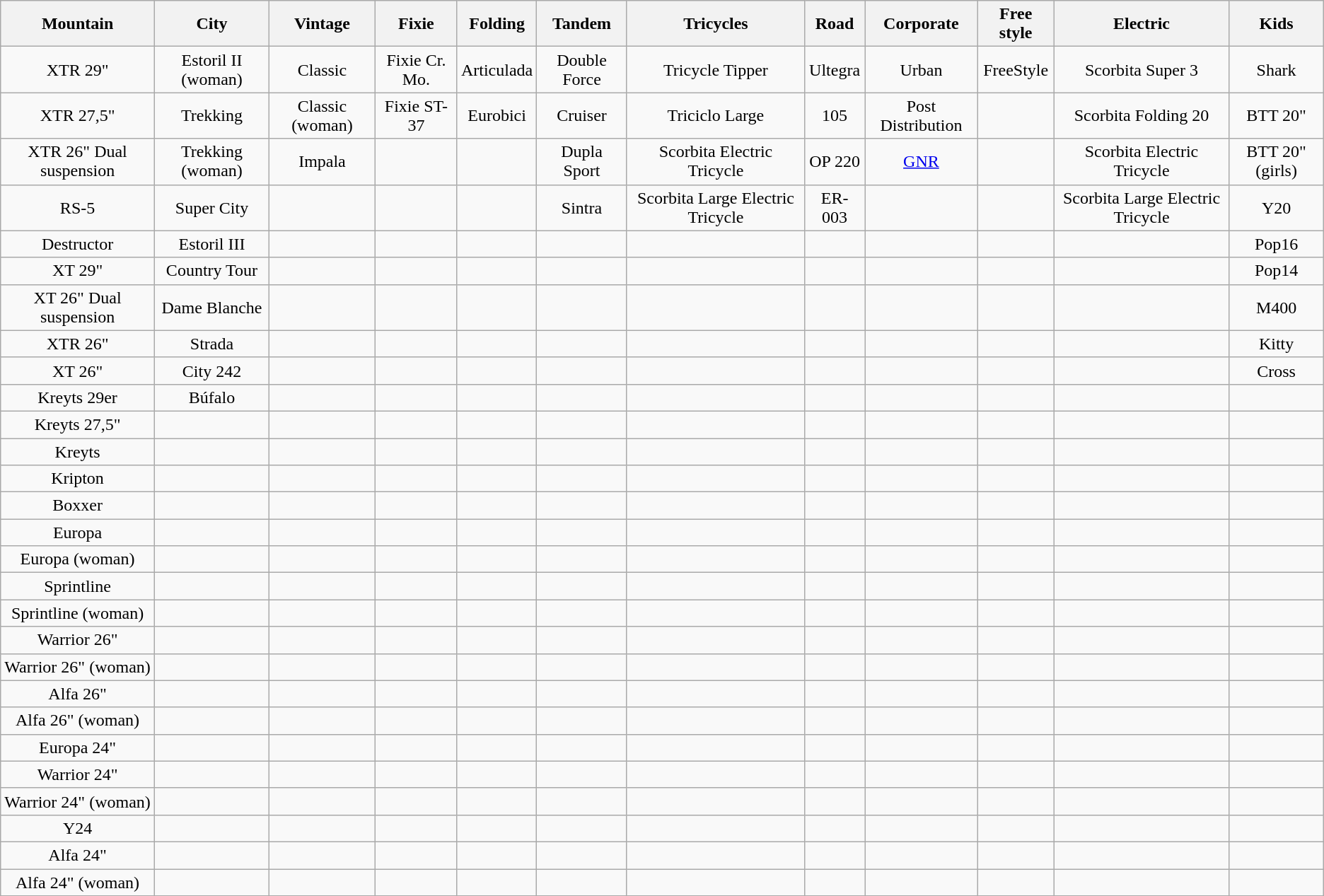<table class="wikitable" border="1" style="font-size:100%; text-align:center;float:center">
<tr>
<th>Mountain</th>
<th>City</th>
<th>Vintage</th>
<th>Fixie</th>
<th>Folding</th>
<th>Tandem</th>
<th>Tricycles</th>
<th>Road</th>
<th>Corporate</th>
<th>Free style</th>
<th>Electric</th>
<th>Kids</th>
</tr>
<tr>
<td>XTR 29"</td>
<td>Estoril II (woman)</td>
<td>Classic</td>
<td>Fixie Cr. Mo.</td>
<td>Articulada</td>
<td>Double Force</td>
<td>Tricycle Tipper</td>
<td>Ultegra</td>
<td>Urban</td>
<td>FreeStyle</td>
<td>Scorbita Super 3</td>
<td>Shark</td>
</tr>
<tr>
<td>XTR 27,5"</td>
<td>Trekking</td>
<td>Classic (woman)</td>
<td>Fixie ST-37</td>
<td>Eurobici</td>
<td>Cruiser</td>
<td>Triciclo Large</td>
<td>105</td>
<td>Post Distribution</td>
<td></td>
<td>Scorbita Folding 20</td>
<td>BTT 20"</td>
</tr>
<tr>
<td>XTR 26" Dual suspension</td>
<td>Trekking (woman)</td>
<td>Impala</td>
<td></td>
<td></td>
<td>Dupla Sport</td>
<td>Scorbita Electric Tricycle</td>
<td>OP 220</td>
<td><a href='#'>GNR</a></td>
<td></td>
<td>Scorbita Electric Tricycle</td>
<td>BTT 20" (girls)</td>
</tr>
<tr>
<td>RS-5</td>
<td>Super City</td>
<td></td>
<td></td>
<td></td>
<td>Sintra</td>
<td>Scorbita Large Electric Tricycle</td>
<td>ER-003</td>
<td></td>
<td></td>
<td>Scorbita Large Electric Tricycle</td>
<td>Y20</td>
</tr>
<tr>
<td>Destructor</td>
<td>Estoril III</td>
<td></td>
<td></td>
<td></td>
<td></td>
<td></td>
<td></td>
<td></td>
<td></td>
<td></td>
<td>Pop16</td>
</tr>
<tr>
<td>XT 29"</td>
<td>Country Tour</td>
<td></td>
<td></td>
<td></td>
<td></td>
<td></td>
<td></td>
<td></td>
<td></td>
<td></td>
<td>Pop14</td>
</tr>
<tr>
<td>XT 26" Dual suspension</td>
<td>Dame Blanche</td>
<td></td>
<td></td>
<td></td>
<td></td>
<td></td>
<td></td>
<td></td>
<td></td>
<td></td>
<td>M400</td>
</tr>
<tr>
<td>XTR 26"</td>
<td>Strada</td>
<td></td>
<td></td>
<td></td>
<td></td>
<td></td>
<td></td>
<td></td>
<td></td>
<td></td>
<td>Kitty</td>
</tr>
<tr>
<td>XT 26"</td>
<td>City 242</td>
<td></td>
<td></td>
<td></td>
<td></td>
<td></td>
<td></td>
<td></td>
<td></td>
<td></td>
<td>Cross</td>
</tr>
<tr>
<td>Kreyts 29er</td>
<td>Búfalo</td>
<td></td>
<td></td>
<td></td>
<td></td>
<td></td>
<td></td>
<td></td>
<td></td>
<td></td>
<td></td>
</tr>
<tr>
<td>Kreyts 27,5"</td>
<td></td>
<td></td>
<td></td>
<td></td>
<td></td>
<td></td>
<td></td>
<td></td>
<td></td>
<td></td>
<td></td>
</tr>
<tr>
<td>Kreyts</td>
<td></td>
<td></td>
<td></td>
<td></td>
<td></td>
<td></td>
<td></td>
<td></td>
<td></td>
<td></td>
<td></td>
</tr>
<tr>
<td>Kripton</td>
<td></td>
<td></td>
<td></td>
<td></td>
<td></td>
<td></td>
<td></td>
<td></td>
<td></td>
<td></td>
<td></td>
</tr>
<tr>
<td>Boxxer</td>
<td></td>
<td></td>
<td></td>
<td></td>
<td></td>
<td></td>
<td></td>
<td></td>
<td></td>
<td></td>
<td></td>
</tr>
<tr>
<td>Europa</td>
<td></td>
<td></td>
<td></td>
<td></td>
<td></td>
<td></td>
<td></td>
<td></td>
<td></td>
<td></td>
<td></td>
</tr>
<tr>
<td>Europa (woman)</td>
<td></td>
<td></td>
<td></td>
<td></td>
<td></td>
<td></td>
<td></td>
<td></td>
<td></td>
<td></td>
<td></td>
</tr>
<tr>
<td>Sprintline</td>
<td></td>
<td></td>
<td></td>
<td></td>
<td></td>
<td></td>
<td></td>
<td></td>
<td></td>
<td></td>
<td></td>
</tr>
<tr>
<td>Sprintline (woman)</td>
<td></td>
<td></td>
<td></td>
<td></td>
<td></td>
<td></td>
<td></td>
<td></td>
<td></td>
<td></td>
<td></td>
</tr>
<tr>
<td>Warrior 26"</td>
<td></td>
<td></td>
<td></td>
<td></td>
<td></td>
<td></td>
<td></td>
<td></td>
<td></td>
<td></td>
<td></td>
</tr>
<tr>
<td>Warrior 26" (woman)</td>
<td></td>
<td></td>
<td></td>
<td></td>
<td></td>
<td></td>
<td></td>
<td></td>
<td></td>
<td></td>
<td></td>
</tr>
<tr>
<td>Alfa 26"</td>
<td></td>
<td></td>
<td></td>
<td></td>
<td></td>
<td></td>
<td></td>
<td></td>
<td></td>
<td></td>
<td></td>
</tr>
<tr>
<td>Alfa 26" (woman)</td>
<td></td>
<td></td>
<td></td>
<td></td>
<td></td>
<td></td>
<td></td>
<td></td>
<td></td>
<td></td>
<td></td>
</tr>
<tr>
<td>Europa 24"</td>
<td></td>
<td></td>
<td></td>
<td></td>
<td></td>
<td></td>
<td></td>
<td></td>
<td></td>
<td></td>
<td></td>
</tr>
<tr>
<td>Warrior 24"</td>
<td></td>
<td></td>
<td></td>
<td></td>
<td></td>
<td></td>
<td></td>
<td></td>
<td></td>
<td></td>
<td></td>
</tr>
<tr>
<td>Warrior 24" (woman)</td>
<td></td>
<td></td>
<td></td>
<td></td>
<td></td>
<td></td>
<td></td>
<td></td>
<td></td>
<td></td>
<td></td>
</tr>
<tr>
<td>Y24</td>
<td></td>
<td></td>
<td></td>
<td></td>
<td></td>
<td></td>
<td></td>
<td></td>
<td></td>
<td></td>
<td></td>
</tr>
<tr>
<td>Alfa 24"</td>
<td></td>
<td></td>
<td></td>
<td></td>
<td></td>
<td></td>
<td></td>
<td></td>
<td></td>
<td></td>
<td></td>
</tr>
<tr>
<td>Alfa 24" (woman)</td>
<td></td>
<td></td>
<td></td>
<td></td>
<td></td>
<td></td>
<td></td>
<td></td>
<td></td>
<td></td>
<td></td>
</tr>
<tr>
</tr>
</table>
